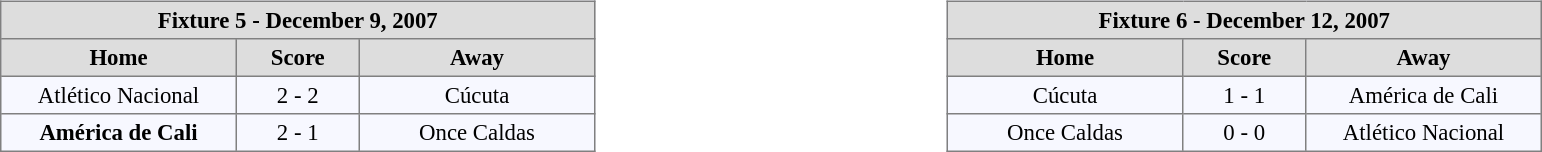<table width=100%>
<tr>
<td valign=top width=50% align=left><br><table align=center bgcolor="#f7f8ff" cellpadding="3" cellspacing="0" border="1" style="font-size: 95%; border: gray solid 1px; border-collapse: collapse;">
<tr align=center bgcolor=#DDDDDD style="color:black;">
<th colspan=3 align=center>Fixture 5 - December 9, 2007</th>
</tr>
<tr align=center bgcolor=#DDDDDD style="color:black;">
<th width="150">Home</th>
<th width="75">Score</th>
<th width="150">Away</th>
</tr>
<tr align=center>
<td>Atlético Nacional</td>
<td>2 - 2</td>
<td>Cúcuta</td>
</tr>
<tr align=center>
<td><strong>América de Cali</strong></td>
<td>2 - 1</td>
<td>Once Caldas</td>
</tr>
</table>
</td>
<td valign=top width=50% align=left><br><table align=center bgcolor="#f7f8ff" cellpadding="3" cellspacing="0" border="1" style="font-size: 95%; border: gray solid 1px; border-collapse: collapse;">
<tr align=center bgcolor=#DDDDDD style="color:black;">
<th colspan=3 align=center>Fixture 6 - December 12, 2007</th>
</tr>
<tr align=center bgcolor=#DDDDDD style="color:black;">
<th width="150">Home</th>
<th width="75">Score</th>
<th width="150">Away</th>
</tr>
<tr align=center>
<td>Cúcuta</td>
<td>1 - 1</td>
<td>América de Cali</td>
</tr>
<tr align=center>
<td>Once Caldas</td>
<td>0 - 0</td>
<td>Atlético Nacional</td>
</tr>
</table>
</td>
</tr>
</table>
